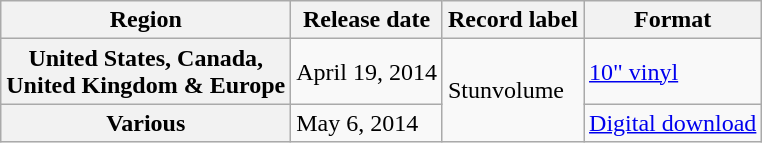<table class="wikitable plainrowheaders">
<tr>
<th scope="col">Region</th>
<th scope="col">Release date</th>
<th scope="col">Record label</th>
<th scope="col">Format</th>
</tr>
<tr>
<th scope="row">United States, Canada,<br>United Kingdom & Europe</th>
<td>April 19, 2014</td>
<td rowspan="2">Stunvolume</td>
<td><a href='#'>10" vinyl</a></td>
</tr>
<tr>
<th scope="row">Various</th>
<td>May 6, 2014</td>
<td><a href='#'>Digital download</a></td>
</tr>
</table>
